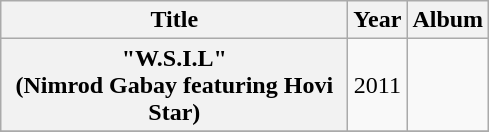<table class="wikitable plainrowheaders" style="text-align:center;">
<tr>
<th scope="col" style="width:14em;">Title</th>
<th scope="col" style="width:1em;">Year</th>
<th scope="col">Album</th>
</tr>
<tr>
<th scope="row">"W.S.I.L"<br><span>(Nimrod Gabay featuring Hovi Star)</span></th>
<td>2011</td>
<td></td>
</tr>
<tr>
</tr>
</table>
